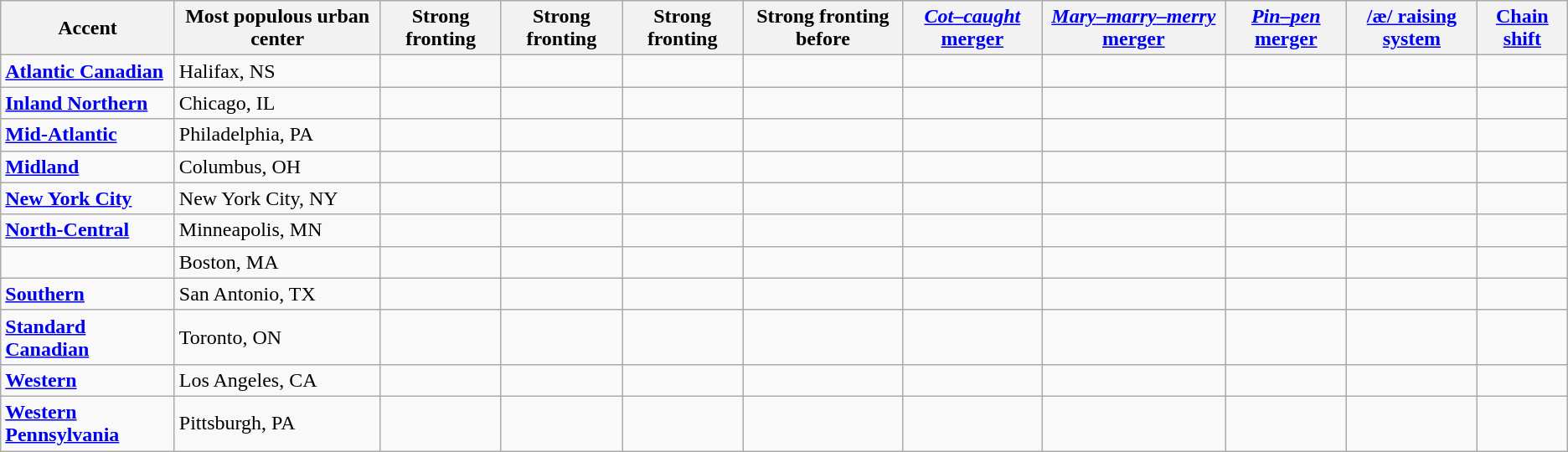<table class="wikitable sortable">
<tr>
<th>Accent</th>
<th>Most populous urban center</th>
<th>Strong  fronting</th>
<th>Strong  fronting</th>
<th>Strong  fronting</th>
<th>Strong  fronting before </th>
<th><a href='#'><em>Cot</em>–<em>caught</em> merger</a></th>
<th><a href='#'><em>Mary</em>–<em>marry</em>–<em>merry</em> merger</a></th>
<th><a href='#'><em>Pin</em>–<em>pen</em> merger</a></th>
<th><a href='#'>/æ/ raising system</a></th>
<th><a href='#'>Chain shift</a></th>
</tr>
<tr>
<td><strong><a href='#'>Atlantic Canadian</a></strong></td>
<td>Halifax, NS</td>
<td></td>
<td></td>
<td></td>
<td></td>
<td></td>
<td></td>
<td></td>
<td></td>
<td></td>
</tr>
<tr>
<td><strong><a href='#'>Inland Northern</a></strong></td>
<td>Chicago, IL</td>
<td></td>
<td></td>
<td></td>
<td></td>
<td></td>
<td></td>
<td></td>
<td></td>
<td></td>
</tr>
<tr>
<td><strong><a href='#'>Mid-Atlantic</a></strong></td>
<td>Philadelphia, PA</td>
<td></td>
<td></td>
<td></td>
<td></td>
<td></td>
<td></td>
<td></td>
<td></td>
<td></td>
</tr>
<tr>
<td><strong><a href='#'>Midland</a></strong></td>
<td>Columbus, OH</td>
<td></td>
<td></td>
<td></td>
<td></td>
<td></td>
<td></td>
<td></td>
<td></td>
<td></td>
</tr>
<tr>
<td><strong><a href='#'>New York City</a></strong></td>
<td>New York City, NY</td>
<td></td>
<td></td>
<td></td>
<td></td>
<td></td>
<td></td>
<td></td>
<td></td>
<td></td>
</tr>
<tr>
<td><strong><a href='#'>North-Central</a></strong></td>
<td>Minneapolis, MN</td>
<td></td>
<td></td>
<td></td>
<td></td>
<td></td>
<td></td>
<td></td>
<td></td>
<td></td>
</tr>
<tr>
<td><strong><a href='#'></a></strong></td>
<td>Boston, MA</td>
<td></td>
<td></td>
<td></td>
<td></td>
<td></td>
<td></td>
<td></td>
<td></td>
<td></td>
</tr>
<tr>
<td><strong><a href='#'>Southern</a></strong></td>
<td>San Antonio, TX</td>
<td></td>
<td></td>
<td></td>
<td></td>
<td></td>
<td></td>
<td></td>
<td></td>
<td></td>
</tr>
<tr>
<td><strong><a href='#'>Standard Canadian</a></strong></td>
<td>Toronto, ON</td>
<td></td>
<td></td>
<td></td>
<td></td>
<td></td>
<td></td>
<td></td>
<td></td>
<td></td>
</tr>
<tr>
<td><strong><a href='#'>Western</a></strong></td>
<td>Los Angeles, CA</td>
<td></td>
<td></td>
<td></td>
<td></td>
<td></td>
<td></td>
<td></td>
<td></td>
<td></td>
</tr>
<tr>
<td><strong><a href='#'>Western Pennsylvania</a></strong></td>
<td>Pittsburgh, PA</td>
<td></td>
<td></td>
<td></td>
<td></td>
<td></td>
<td></td>
<td></td>
<td></td>
<td></td>
</tr>
</table>
